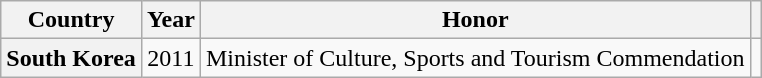<table class="wikitable plainrowheaders sortable" style="margin-right: 0;">
<tr>
<th scope="col">Country</th>
<th scope="col">Year</th>
<th scope="col">Honor</th>
<th scope="col" class="unsortable"></th>
</tr>
<tr>
<th scope="row">South Korea</th>
<td style="text-align:center">2011</td>
<td>Minister of Culture, Sports and Tourism Commendation</td>
<td style="text-align:center"></td>
</tr>
</table>
